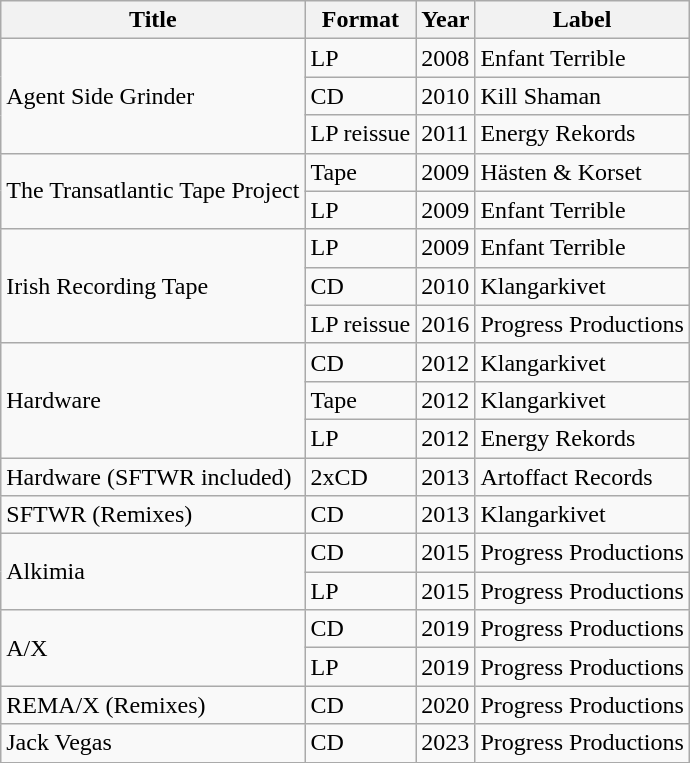<table class="wikitable">
<tr>
<th>Title</th>
<th>Format</th>
<th>Year</th>
<th>Label</th>
</tr>
<tr>
<td rowspan="3">Agent Side Grinder</td>
<td>LP</td>
<td>2008</td>
<td>Enfant Terrible</td>
</tr>
<tr>
<td>CD</td>
<td>2010</td>
<td>Kill Shaman</td>
</tr>
<tr>
<td>LP reissue</td>
<td>2011</td>
<td>Energy Rekords</td>
</tr>
<tr>
<td rowspan="2">The Transatlantic Tape Project</td>
<td>Tape</td>
<td>2009</td>
<td>Hästen & Korset</td>
</tr>
<tr>
<td>LP</td>
<td>2009</td>
<td>Enfant Terrible</td>
</tr>
<tr>
<td rowspan="3">Irish Recording Tape</td>
<td>LP</td>
<td>2009</td>
<td>Enfant Terrible</td>
</tr>
<tr>
<td>CD</td>
<td>2010</td>
<td>Klangarkivet</td>
</tr>
<tr>
<td>LP reissue</td>
<td>2016</td>
<td>Progress Productions</td>
</tr>
<tr>
<td rowspan="3">Hardware</td>
<td>CD</td>
<td>2012</td>
<td>Klangarkivet</td>
</tr>
<tr>
<td>Tape</td>
<td>2012</td>
<td>Klangarkivet</td>
</tr>
<tr>
<td>LP</td>
<td>2012</td>
<td>Energy Rekords</td>
</tr>
<tr>
<td>Hardware (SFTWR included)</td>
<td>2xCD</td>
<td>2013</td>
<td>Artoffact Records</td>
</tr>
<tr>
<td>SFTWR (Remixes)</td>
<td>CD</td>
<td>2013</td>
<td>Klangarkivet</td>
</tr>
<tr>
<td rowspan="2">Alkimia</td>
<td>CD</td>
<td>2015</td>
<td>Progress Productions</td>
</tr>
<tr>
<td>LP</td>
<td>2015</td>
<td>Progress Productions</td>
</tr>
<tr>
<td rowspan="2">A/X</td>
<td>CD</td>
<td>2019</td>
<td>Progress Productions</td>
</tr>
<tr>
<td>LP</td>
<td>2019</td>
<td>Progress Productions</td>
</tr>
<tr>
<td>REMA/X (Remixes)</td>
<td>CD</td>
<td>2020</td>
<td>Progress Productions</td>
</tr>
<tr>
<td>Jack Vegas</td>
<td>CD</td>
<td>2023</td>
<td>Progress Productions</td>
</tr>
</table>
